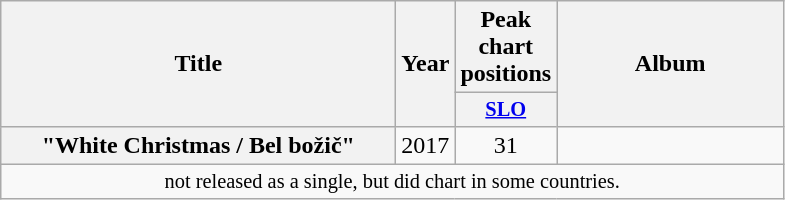<table class="wikitable plainrowheaders" style="text-align:center;">
<tr>
<th scope="col" rowspan="2" style="width:16em;">Title</th>
<th scope="col" rowspan="2" style="width:1em;">Year</th>
<th scope="col" colspan="1">Peak chart positions</th>
<th scope="col" rowspan="2" style="width:9em;">Album</th>
</tr>
<tr>
<th scope="col" style="width:3em; font-size:85%;"><a href='#'>SLO</a></th>
</tr>
<tr>
<th scope="row">"White Christmas / Bel božič"<br></th>
<td>2017</td>
<td>31</td>
<td></td>
</tr>
<tr>
<td style="text-align:center; font-size:85%;" colspan="4">not released as a single, but did chart in some countries.</td>
</tr>
</table>
